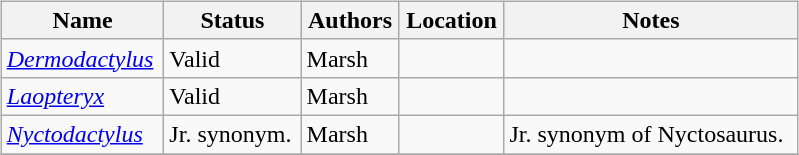<table border="0" style="background:transparent;" style="width: 100%;">
<tr>
<th width="90%"></th>
<th width="5%"></th>
<th width="5%"></th>
</tr>
<tr>
<td style="border:0px" valign="top"><br><table class="wikitable sortable" align="center" width="100%">
<tr>
<th>Name</th>
<th>Status</th>
<th colspan="2">Authors</th>
<th>Location</th>
<th>Notes</th>
</tr>
<tr>
<td><em><a href='#'>Dermodactylus</a></em></td>
<td>Valid</td>
<td style="border-right:0px" valign="top">Marsh</td>
<td style="border-left:0px" valign="top"></td>
<td></td>
<td></td>
</tr>
<tr>
<td><em><a href='#'>Laopteryx</a></em></td>
<td>Valid</td>
<td style="border-right:0px" valign="top">Marsh</td>
<td style="border-left:0px" valign="top"></td>
<td></td>
<td></td>
</tr>
<tr>
<td><em><a href='#'>Nyctodactylus</a></em></td>
<td>Jr. synonym.</td>
<td style="border-right:0px" valign="top">Marsh</td>
<td style="border-left:0px" valign="top"></td>
<td></td>
<td>Jr. synonym of Nyctosaurus.</td>
</tr>
<tr>
</tr>
</table>
</td>
<td style="border:0px" valign="top"></td>
<td style="border:0px" valign="top"><br><table border="0" style= height:"100%" align="right" style="background:transparent;">
<tr style="height:1px">
<td><br></td>
</tr>
<tr style="height:30px">
<td></td>
</tr>
</table>
</td>
</tr>
<tr>
</tr>
</table>
